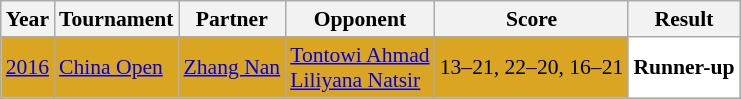<table class="sortable wikitable" style="font-size: 90%;">
<tr>
<th>Year</th>
<th>Tournament</th>
<th>Partner</th>
<th>Opponent</th>
<th>Score</th>
<th>Result</th>
</tr>
<tr style="background:#DAA520">
<td align="center"><a href='#'>2016</a></td>
<td align="left"><a href='#'>China Open</a></td>
<td align="left"> <a href='#'>Zhang Nan</a></td>
<td align="left"> <a href='#'>Tontowi Ahmad</a><br> <a href='#'>Liliyana Natsir</a></td>
<td align="left">13–21, 22–20, 16–21</td>
<td style="text-align:left; background:white"> <strong>Runner-up</strong></td>
</tr>
</table>
